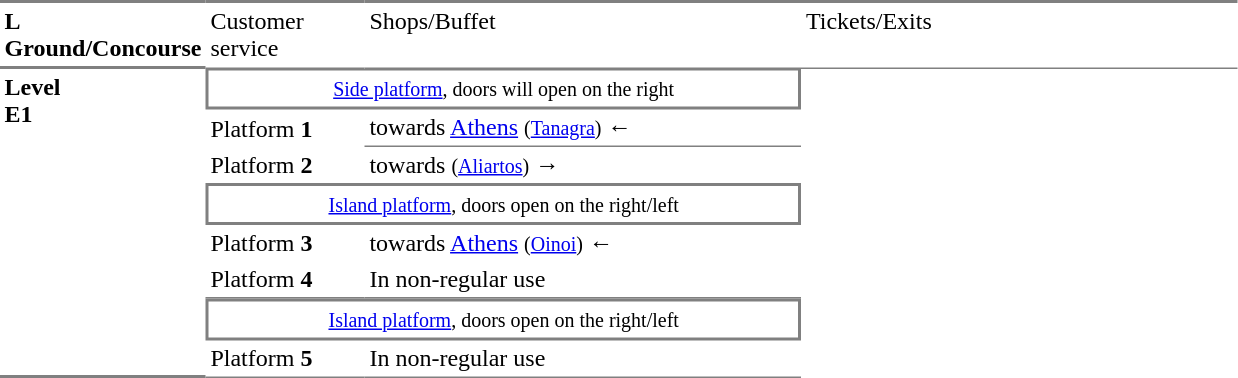<table table border=0 cellspacing=0 cellpadding=3>
<tr>
<td style="border-bottom:solid 2px gray;border-top:solid 2px gray;" width=50 valign=top><strong>L<br>Ground/Concourse</strong></td>
<td style="border-top:solid 2px gray;border-bottom:solid 1px gray;" width=100 valign=top>Customer service</td>
<td style="border-top:solid 2px gray;border-bottom:solid 1px gray;" width=285 valign=top>Shops/Buffet</td>
<td style="border-top:solid 2px gray;border-bottom:solid 1px gray;" width=285 valign=top>Tickets/Exits</td>
</tr>
<tr>
<td style="border-bottom:solid 2px gray;" rowspan=12 valign=top><strong>Level<br>Ε1</strong></td>
<td style="border-top:solid 1px gray;border-right:solid 2px gray;border-left:solid 2px gray;border-bottom:solid 2px gray;text-align:center;" colspan=2><small><a href='#'>Side platform</a>, doors will open on the right</small></td>
</tr>
<tr>
<td>Platform <span><strong>1</strong></span></td>
<td style="border-bottom:solid 1px gray;"> towards <a href='#'>Athens</a> <small>(<a href='#'>Tanagra</a>)</small> ←</td>
</tr>
<tr>
<td>Platform <span><strong>2</strong></span></td>
<td> towards  <small>(<a href='#'>Aliartos</a>)</small> →</td>
</tr>
<tr>
<td style="border-top:solid 2px gray;border-right:solid 2px gray;border-left:solid 2px gray;border-bottom:solid 2px gray;text-align:center;" colspan=2><small><a href='#'>Island platform</a>, doors open on the right/left</small></td>
</tr>
<tr>
<td>Platform <span><strong>3</strong></span></td>
<td> towards <a href='#'>Athens</a> <small>(<a href='#'>Oinoi</a>)</small> ←</td>
</tr>
<tr>
<td style="border-bottom:solid 1px gray;">Platform <strong>4</strong></td>
<td style="border-bottom:solid 1px gray;">In non-regular use</td>
</tr>
<tr>
<td style="border-top:solid 2px gray;border-right:solid 2px gray;border-left:solid 2px gray;border-bottom:solid 2px gray;text-align:center;" colspan=2><small><a href='#'>Island platform</a>, doors open on the right/left</small></td>
</tr>
<tr>
<td style="border-bottom:solid 1px gray;">Platform <strong>5</strong></td>
<td style="border-bottom:solid 1px gray;">In non-regular use</td>
</tr>
<tr>
</tr>
</table>
